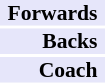<table cellpadding="0" style="border:0;font-size:90%;">
<tr>
<td style="padding:0 5px; text-align:right;" bgcolor="lavender"><strong>Forwards</strong></td>
<td style="text-align:left;"></td>
</tr>
<tr>
<td style="padding:0 5px; text-align:right;" bgcolor="lavender"><strong>Backs</strong></td>
<td style="text-align:left;"></td>
</tr>
<tr>
<td style="padding:0 5px; text-align:right;" bgcolor="lavender"><strong>Coach</strong></td>
<td style="text-align:left;"></td>
</tr>
</table>
